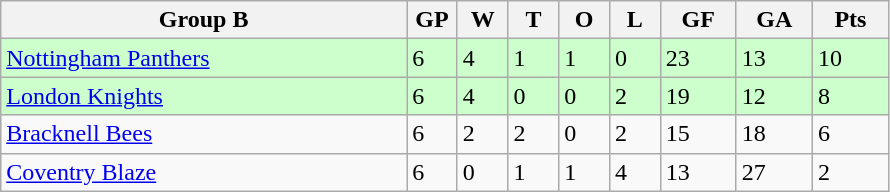<table class="wikitable">
<tr>
<th width="40%">Group B</th>
<th width="5%">GP</th>
<th width="5%">W</th>
<th width="5%">T</th>
<th width="5%">O</th>
<th width="5%">L</th>
<th width="7.5%">GF</th>
<th width="7.5%">GA</th>
<th width="7.5%">Pts</th>
</tr>
<tr bgcolor="#CCFFCC">
<td><a href='#'>Nottingham Panthers</a></td>
<td>6</td>
<td>4</td>
<td>1</td>
<td>1</td>
<td>0</td>
<td>23</td>
<td>13</td>
<td>10</td>
</tr>
<tr bgcolor="#CCFFCC">
<td><a href='#'>London Knights</a></td>
<td>6</td>
<td>4</td>
<td>0</td>
<td>0</td>
<td>2</td>
<td>19</td>
<td>12</td>
<td>8</td>
</tr>
<tr>
<td><a href='#'>Bracknell Bees</a></td>
<td>6</td>
<td>2</td>
<td>2</td>
<td>0</td>
<td>2</td>
<td>15</td>
<td>18</td>
<td>6</td>
</tr>
<tr>
<td><a href='#'>Coventry Blaze</a></td>
<td>6</td>
<td>0</td>
<td>1</td>
<td>1</td>
<td>4</td>
<td>13</td>
<td>27</td>
<td>2</td>
</tr>
</table>
